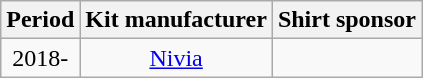<table class="wikitable" style="text-align:center;margin-left:1em;float:center">
<tr>
<th>Period</th>
<th>Kit manufacturer</th>
<th>Shirt sponsor</th>
</tr>
<tr>
<td>2018-</td>
<td><a href='#'>Nivia</a></td>
<td></td>
</tr>
</table>
